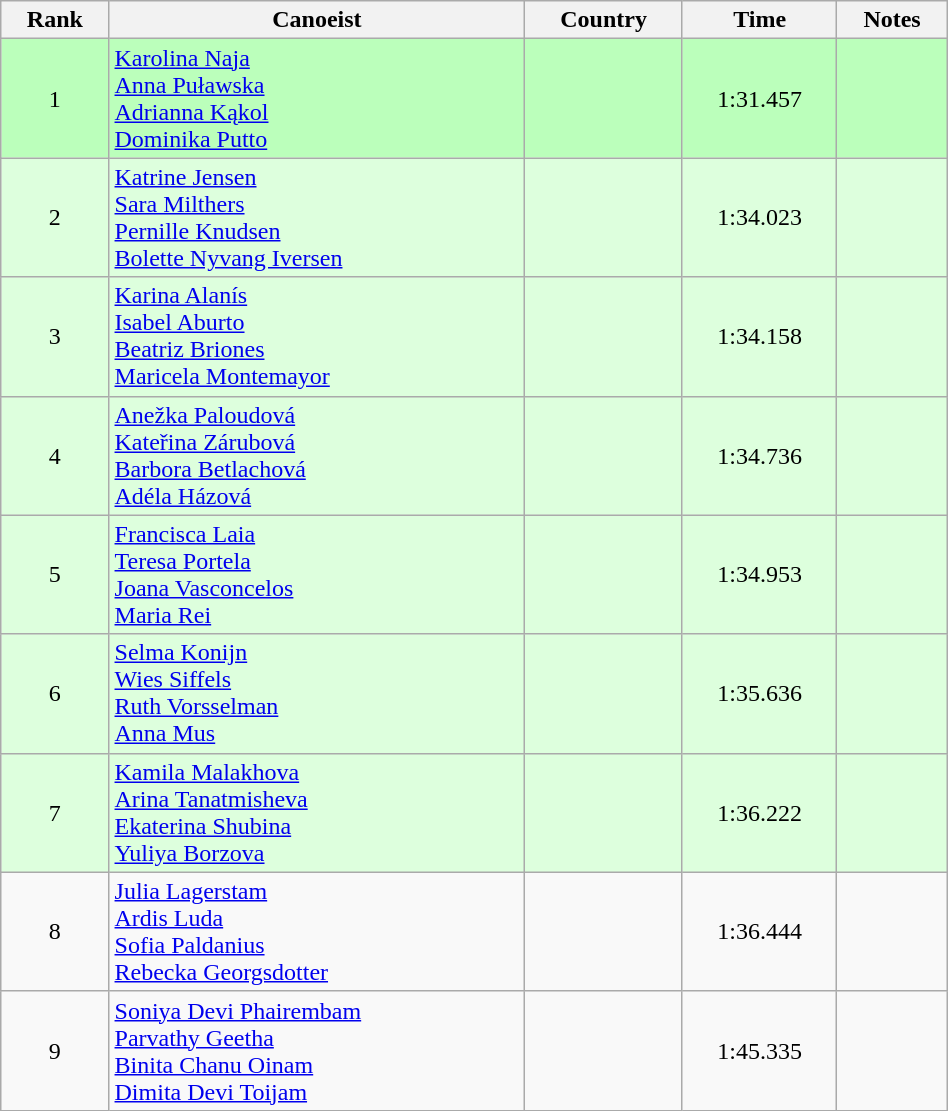<table class="wikitable" style="text-align:center;width: 50%">
<tr>
<th>Rank</th>
<th>Canoeist</th>
<th>Country</th>
<th>Time</th>
<th>Notes</th>
</tr>
<tr bgcolor=bbffbb>
<td>1</td>
<td align="left"><a href='#'>Karolina Naja</a><br><a href='#'>Anna Puławska</a><br><a href='#'>Adrianna Kąkol</a><br><a href='#'>Dominika Putto</a></td>
<td align="left"></td>
<td>1:31.457</td>
<td></td>
</tr>
<tr bgcolor=ddffdd>
<td>2</td>
<td align="left"><a href='#'>Katrine Jensen</a><br><a href='#'>Sara Milthers</a><br><a href='#'>Pernille Knudsen</a><br><a href='#'>Bolette Nyvang Iversen</a></td>
<td align="left"></td>
<td>1:34.023</td>
<td></td>
</tr>
<tr bgcolor=ddffdd>
<td>3</td>
<td align="left"><a href='#'>Karina Alanís</a><br><a href='#'>Isabel Aburto</a><br><a href='#'>Beatriz Briones</a><br><a href='#'>Maricela Montemayor</a></td>
<td align="left"></td>
<td>1:34.158</td>
<td></td>
</tr>
<tr bgcolor=ddffdd>
<td>4</td>
<td align="left"><a href='#'>Anežka Paloudová</a><br><a href='#'>Kateřina Zárubová</a><br><a href='#'>Barbora Betlachová</a><br><a href='#'>Adéla Házová</a></td>
<td align="left"></td>
<td>1:34.736</td>
<td></td>
</tr>
<tr bgcolor=ddffdd>
<td>5</td>
<td align="left"><a href='#'>Francisca Laia</a><br><a href='#'>Teresa Portela</a><br><a href='#'>Joana Vasconcelos</a><br><a href='#'>Maria Rei</a></td>
<td align="left"></td>
<td>1:34.953</td>
<td></td>
</tr>
<tr bgcolor=ddffdd>
<td>6</td>
<td align="left"><a href='#'>Selma Konijn</a><br><a href='#'>Wies Siffels</a><br><a href='#'>Ruth Vorsselman</a><br><a href='#'>Anna Mus</a></td>
<td align="left"></td>
<td>1:35.636</td>
<td></td>
</tr>
<tr bgcolor=ddffdd>
<td>7</td>
<td align="left"><a href='#'>Kamila Malakhova</a><br><a href='#'>Arina Tanatmisheva</a><br><a href='#'>Ekaterina Shubina</a><br><a href='#'>Yuliya Borzova</a></td>
<td align="left"></td>
<td>1:36.222</td>
<td></td>
</tr>
<tr>
<td>8</td>
<td align="left"><a href='#'>Julia Lagerstam</a><br><a href='#'>Ardis Luda</a><br><a href='#'>Sofia Paldanius</a><br><a href='#'>Rebecka Georgsdotter</a></td>
<td align="left"></td>
<td>1:36.444</td>
<td></td>
</tr>
<tr>
<td>9</td>
<td align="left"><a href='#'>Soniya Devi Phairembam</a><br><a href='#'>Parvathy Geetha</a><br><a href='#'>Binita Chanu Oinam</a><br><a href='#'>Dimita Devi Toijam</a></td>
<td align="left"></td>
<td>1:45.335</td>
<td></td>
</tr>
</table>
